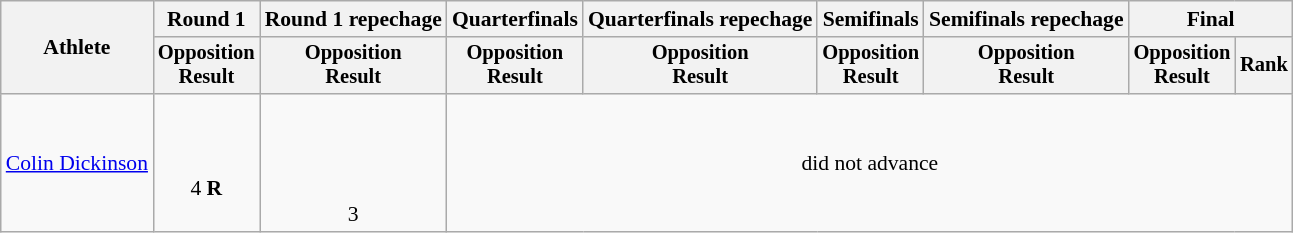<table class="wikitable" style="font-size:90%;text-align:center;">
<tr>
<th rowspan=2>Athlete</th>
<th>Round 1</th>
<th>Round 1 repechage</th>
<th>Quarterfinals</th>
<th>Quarterfinals repechage</th>
<th>Semifinals</th>
<th>Semifinals repechage</th>
<th colspan=2>Final</th>
</tr>
<tr style="font-size:95%">
<th>Opposition<br>Result</th>
<th>Opposition<br>Result</th>
<th>Opposition<br>Result</th>
<th>Opposition<br>Result</th>
<th>Opposition<br>Result</th>
<th>Opposition<br>Result</th>
<th>Opposition<br>Result</th>
<th>Rank</th>
</tr>
<tr>
<td style="text-align:left;"><a href='#'>Colin Dickinson</a></td>
<td><br><br><br>4 <strong>R</strong><br> </td>
<td><br><br><br><br>3</td>
<td colspan=6>did not advance</td>
</tr>
</table>
